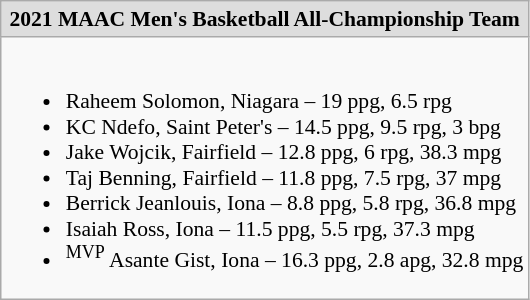<table class="wikitable" style="white-space:nowrap; font-size:90%;">
<tr>
<td style="text-align:center; background:#ddd;"><strong>2021 MAAC Men's Basketball All-Championship Team</strong></td>
</tr>
<tr>
<td><br><ul><li>Raheem Solomon, Niagara – 19 ppg, 6.5 rpg</li><li>KC Ndefo, Saint Peter's – 14.5 ppg, 9.5 rpg, 3 bpg</li><li>Jake Wojcik, Fairfield – 12.8 ppg, 6 rpg, 38.3 mpg</li><li>Taj Benning, Fairfield – 11.8 ppg, 7.5 rpg, 37 mpg</li><li>Berrick Jeanlouis, Iona – 8.8 ppg, 5.8 rpg, 36.8 mpg</li><li>Isaiah Ross, Iona – 11.5 ppg, 5.5 rpg, 37.3 mpg</li><li><sup>MVP</sup> Asante Gist, Iona – 16.3 ppg, 2.8 apg, 32.8 mpg</li></ul></td>
</tr>
</table>
